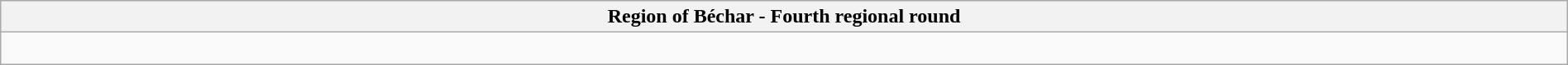<table class="wikitable collapsible collapsed" style="width:100%">
<tr>
<th>Region of Béchar - Fourth regional round</th>
</tr>
<tr>
<td><br></td>
</tr>
</table>
